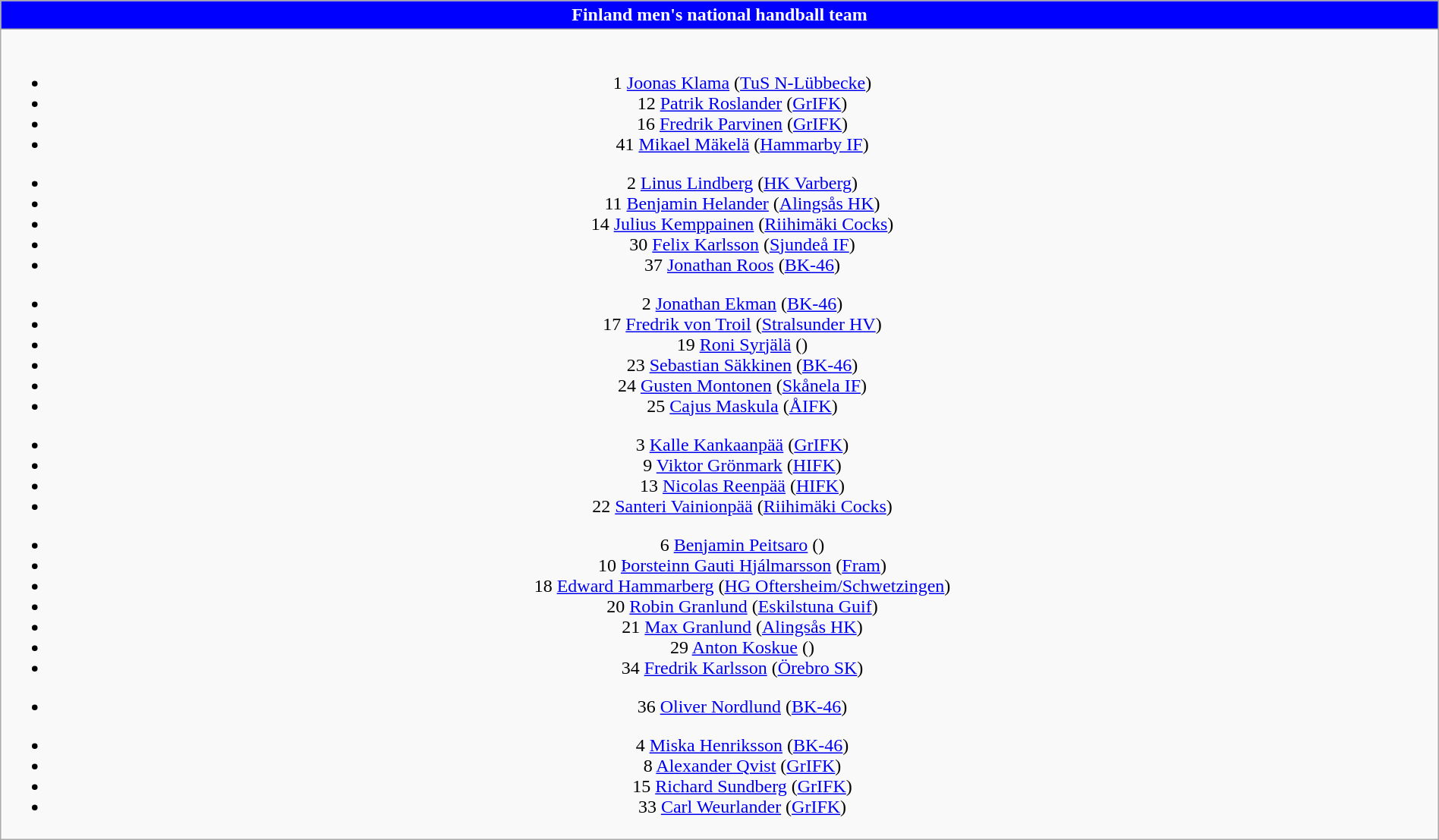<table class="wikitable" style="font-size:100%; text-align:center; width:100%">
<tr>
<th colspan=5 style="background-color:#0000FF;color:white;text-align:center;">Finland men's national handball team</th>
</tr>
<tr>
<td><br>
<ul><li>1 <a href='#'>Joonas Klama</a> (<a href='#'>TuS N-Lübbecke</a>) </li><li>12 <a href='#'>Patrik Roslander</a> (<a href='#'>GrIFK</a>) </li><li>16 <a href='#'>Fredrik Parvinen</a> (<a href='#'>GrIFK</a>) </li><li>41 <a href='#'>Mikael Mäkelä</a> (<a href='#'>Hammarby IF</a>) </li></ul><ul><li>2 <a href='#'>Linus Lindberg</a> (<a href='#'>HK Varberg</a>) </li><li>11 <a href='#'>Benjamin Helander</a> (<a href='#'>Alingsås HK</a>) </li><li>14 <a href='#'>Julius Kemppainen</a> (<a href='#'>Riihimäki Cocks</a>) </li><li>30 <a href='#'>Felix Karlsson</a> (<a href='#'>Sjundeå IF</a>) </li><li>37 <a href='#'>Jonathan Roos</a> (<a href='#'>BK-46</a>) </li></ul><ul><li>2 <a href='#'>Jonathan Ekman</a> (<a href='#'>BK-46</a>) </li><li>17 <a href='#'>Fredrik von Troil</a> (<a href='#'>Stralsunder HV</a>) </li><li>19 <a href='#'>Roni Syrjälä</a> () </li><li>23 <a href='#'>Sebastian Säkkinen</a> (<a href='#'>BK-46</a>) </li><li>24 <a href='#'>Gusten Montonen</a> (<a href='#'>Skånela IF</a>) </li><li>25 <a href='#'>Cajus Maskula</a> (<a href='#'>ÅIFK</a>) </li></ul><ul><li>3 <a href='#'>Kalle Kankaanpää</a> (<a href='#'>GrIFK</a>) </li><li>9 <a href='#'>Viktor Grönmark</a> (<a href='#'>HIFK</a>) </li><li>13 <a href='#'>Nicolas Reenpää</a> (<a href='#'>HIFK</a>) </li><li>22 <a href='#'>Santeri Vainionpää</a> (<a href='#'>Riihimäki Cocks</a>) </li></ul><ul><li>6 <a href='#'>Benjamin Peitsaro</a> () </li><li>10 <a href='#'>Þorsteinn Gauti Hjálmarsson</a> (<a href='#'>Fram</a>) </li><li>18 <a href='#'>Edward Hammarberg</a> (<a href='#'>HG Oftersheim/Schwetzingen</a>) </li><li>20 <a href='#'>Robin Granlund</a> (<a href='#'>Eskilstuna Guif</a>) </li><li>21 <a href='#'>Max Granlund</a> (<a href='#'>Alingsås HK</a>) </li><li>29 <a href='#'>Anton Koskue</a> () </li><li>34 <a href='#'>Fredrik Karlsson</a> (<a href='#'>Örebro SK</a>) </li></ul><ul><li>36 <a href='#'>Oliver Nordlund</a> (<a href='#'>BK-46</a>) </li></ul><ul><li>4 <a href='#'>Miska Henriksson</a> (<a href='#'>BK-46</a>) </li><li>8 <a href='#'>Alexander Qvist</a> (<a href='#'>GrIFK</a>) </li><li>15 <a href='#'>Richard Sundberg</a> (<a href='#'>GrIFK</a>) </li><li>33 <a href='#'>Carl Weurlander</a> (<a href='#'>GrIFK</a>) </li></ul></td>
</tr>
</table>
